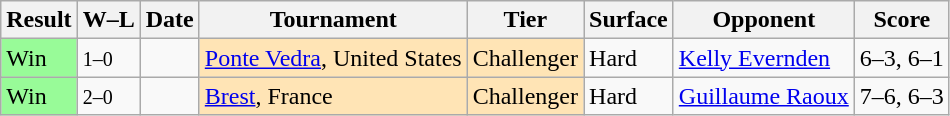<table class="sortable wikitable">
<tr>
<th>Result</th>
<th class="unsortable">W–L</th>
<th>Date</th>
<th>Tournament</th>
<th>Tier</th>
<th>Surface</th>
<th>Opponent</th>
<th class="unsortable">Score</th>
</tr>
<tr>
<td style="background:#98fb98;">Win</td>
<td><small>1–0</small></td>
<td></td>
<td style="background:moccasin;"><a href='#'>Ponte Vedra</a>, United States</td>
<td style="background:moccasin;">Challenger</td>
<td>Hard</td>
<td> <a href='#'>Kelly Evernden</a></td>
<td>6–3, 6–1</td>
</tr>
<tr>
<td style="background:#98fb98;">Win</td>
<td><small>2–0</small></td>
<td></td>
<td style="background:moccasin;"><a href='#'>Brest</a>, France</td>
<td style="background:moccasin;">Challenger</td>
<td>Hard</td>
<td> <a href='#'>Guillaume Raoux</a></td>
<td>7–6, 6–3</td>
</tr>
</table>
